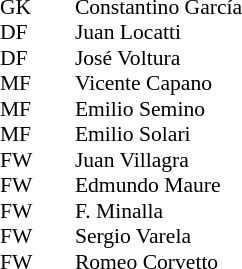<table cellspacing="0" cellpadding="0" style="font-size:90%; margin:0.2em auto;">
<tr>
<th width="25"></th>
<th width="25"></th>
</tr>
<tr>
<td>GK</td>
<td></td>
<td> Constantino García</td>
</tr>
<tr>
<td>DF</td>
<td></td>
<td> Juan Locatti</td>
</tr>
<tr>
<td>DF</td>
<td></td>
<td> José Voltura</td>
</tr>
<tr>
<td>MF</td>
<td></td>
<td> Vicente Capano</td>
</tr>
<tr>
<td>MF</td>
<td></td>
<td> Emilio Semino</td>
</tr>
<tr>
<td>MF</td>
<td></td>
<td> Emilio Solari</td>
</tr>
<tr>
<td>FW</td>
<td></td>
<td> Juan Villagra</td>
</tr>
<tr>
<td>FW</td>
<td></td>
<td> Edmundo Maure</td>
</tr>
<tr>
<td>FW</td>
<td></td>
<td> F. Minalla</td>
</tr>
<tr>
<td>FW</td>
<td></td>
<td> Sergio Varela</td>
<td></td>
<td></td>
</tr>
<tr>
<td>FW</td>
<td></td>
<td> Romeo Corvetto</td>
</tr>
</table>
